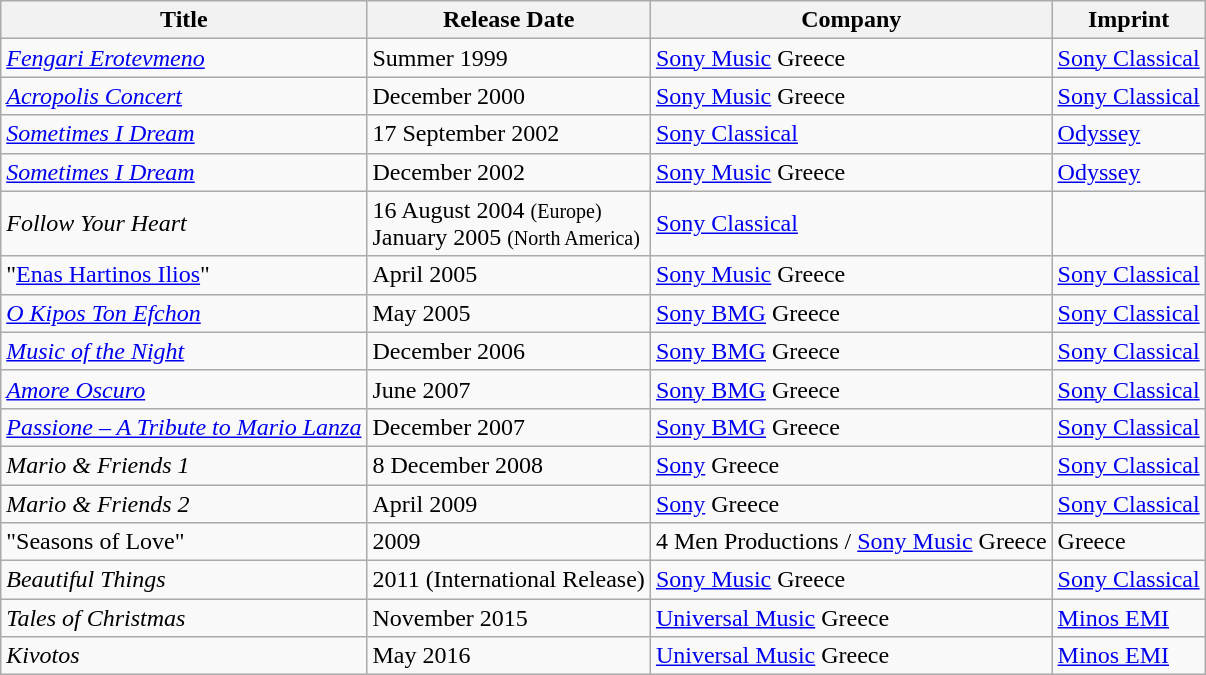<table class="sortable wikitable">
<tr>
<th>Title</th>
<th>Release Date</th>
<th>Company</th>
<th>Imprint</th>
</tr>
<tr>
<td><em><a href='#'>Fengari Erotevmeno</a></em></td>
<td>Summer 1999</td>
<td><a href='#'>Sony Music</a> Greece</td>
<td><a href='#'>Sony Classical</a></td>
</tr>
<tr>
<td><em><a href='#'>Acropolis Concert</a></em></td>
<td>December 2000</td>
<td><a href='#'>Sony Music</a> Greece</td>
<td><a href='#'>Sony Classical</a></td>
</tr>
<tr>
<td><em><a href='#'>Sometimes I Dream</a></em></td>
<td>17 September 2002</td>
<td><a href='#'>Sony Classical</a></td>
<td><a href='#'>Odyssey</a></td>
</tr>
<tr>
<td><em><a href='#'>Sometimes I Dream</a></em></td>
<td>December 2002</td>
<td><a href='#'>Sony Music</a> Greece</td>
<td><a href='#'>Odyssey</a></td>
</tr>
<tr>
<td><em>Follow Your Heart</em></td>
<td>16 August 2004 <small>(Europe)</small><br>January 2005 <small>(North America)</small></td>
<td><a href='#'>Sony Classical</a></td>
<td></td>
</tr>
<tr>
<td>"<a href='#'>Enas Hartinos Ilios</a>"</td>
<td>April 2005</td>
<td><a href='#'>Sony Music</a> Greece</td>
<td><a href='#'>Sony Classical</a></td>
</tr>
<tr>
<td><em><a href='#'>O Kipos Ton Efchon</a></em></td>
<td>May 2005</td>
<td><a href='#'>Sony BMG</a> Greece</td>
<td><a href='#'>Sony Classical</a></td>
</tr>
<tr>
<td><em><a href='#'>Music of the Night</a></em></td>
<td>December 2006</td>
<td><a href='#'>Sony BMG</a> Greece</td>
<td><a href='#'>Sony Classical</a></td>
</tr>
<tr>
<td><em><a href='#'>Amore Oscuro</a></em></td>
<td>June 2007</td>
<td><a href='#'>Sony BMG</a> Greece</td>
<td><a href='#'>Sony Classical</a></td>
</tr>
<tr>
<td><em><a href='#'>Passione – A Tribute to Mario Lanza</a></em></td>
<td>December 2007</td>
<td><a href='#'>Sony BMG</a> Greece</td>
<td><a href='#'>Sony Classical</a></td>
</tr>
<tr>
<td><em>Mario & Friends 1</em></td>
<td>8 December 2008</td>
<td><a href='#'>Sony</a> Greece</td>
<td><a href='#'>Sony Classical</a></td>
</tr>
<tr>
<td><em>Mario & Friends 2</em></td>
<td>April 2009</td>
<td><a href='#'>Sony</a> Greece</td>
<td><a href='#'>Sony Classical</a></td>
</tr>
<tr>
<td>"Seasons of Love"</td>
<td>2009</td>
<td>4 Men Productions / <a href='#'>Sony Music</a> Greece</td>
<td>Greece</td>
</tr>
<tr>
<td><em>Beautiful Things</em></td>
<td>2011 (International Release)</td>
<td><a href='#'>Sony Music</a> Greece</td>
<td><a href='#'>Sony Classical</a></td>
</tr>
<tr>
<td><em>Tales of Christmas</em></td>
<td>November 2015</td>
<td><a href='#'>Universal Music</a> Greece</td>
<td><a href='#'>Minos EMI</a></td>
</tr>
<tr>
<td><em>Kivotos</em></td>
<td>May 2016</td>
<td><a href='#'>Universal Music</a> Greece</td>
<td><a href='#'>Minos EMI</a></td>
</tr>
</table>
